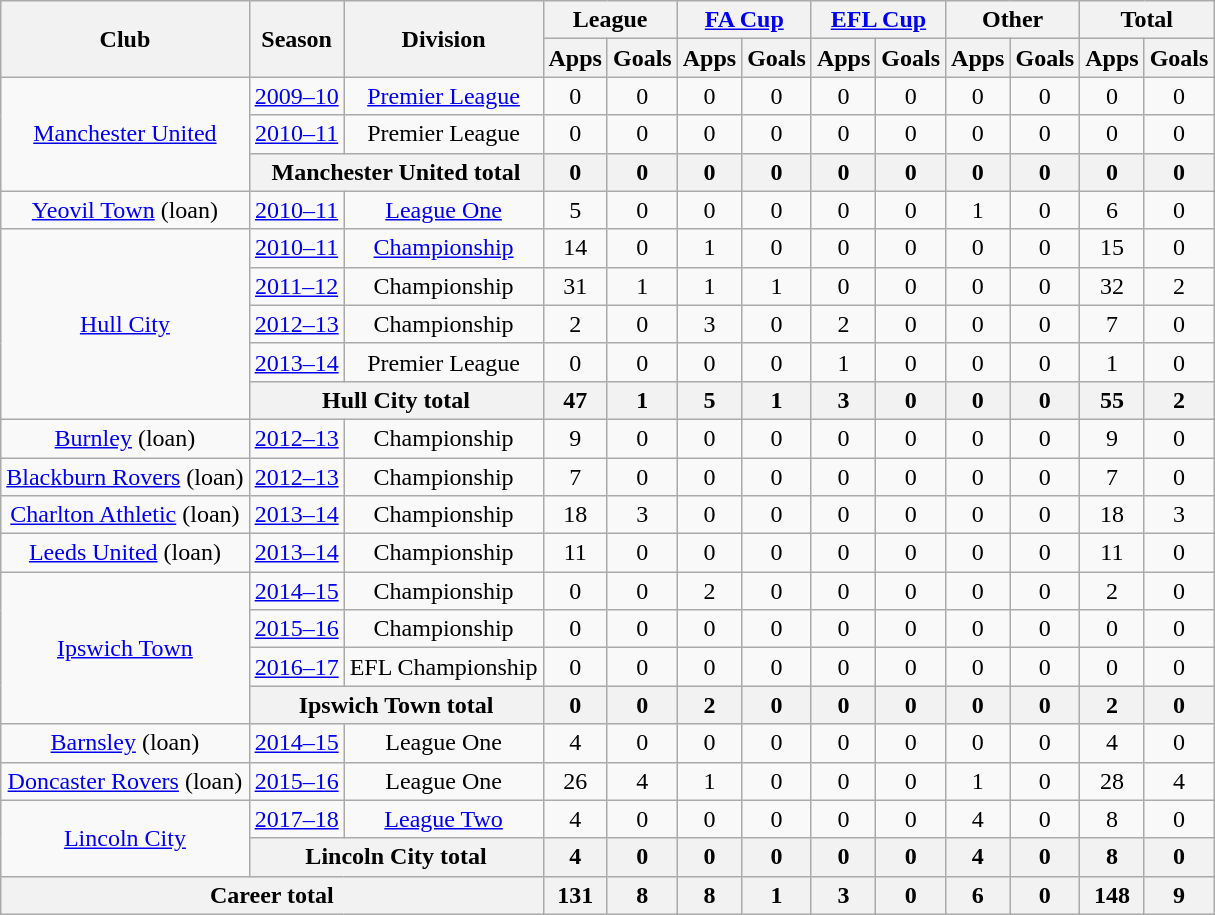<table class="wikitable" style="text-align:center">
<tr>
<th rowspan="2">Club</th>
<th rowspan="2">Season</th>
<th rowspan="2">Division</th>
<th colspan="2">League</th>
<th colspan="2"><a href='#'>FA Cup</a></th>
<th colspan="2"><a href='#'>EFL Cup</a></th>
<th colspan="2">Other</th>
<th colspan="2">Total</th>
</tr>
<tr>
<th>Apps</th>
<th>Goals</th>
<th>Apps</th>
<th>Goals</th>
<th>Apps</th>
<th>Goals</th>
<th>Apps</th>
<th>Goals</th>
<th>Apps</th>
<th>Goals</th>
</tr>
<tr>
<td rowspan="3"><a href='#'>Manchester United</a></td>
<td><a href='#'>2009–10</a></td>
<td><a href='#'>Premier League</a></td>
<td>0</td>
<td>0</td>
<td>0</td>
<td>0</td>
<td>0</td>
<td>0</td>
<td>0</td>
<td>0</td>
<td>0</td>
<td>0</td>
</tr>
<tr>
<td><a href='#'>2010–11</a></td>
<td>Premier League</td>
<td>0</td>
<td>0</td>
<td>0</td>
<td>0</td>
<td>0</td>
<td>0</td>
<td>0</td>
<td>0</td>
<td>0</td>
<td>0</td>
</tr>
<tr>
<th colspan="2">Manchester United total</th>
<th>0</th>
<th>0</th>
<th>0</th>
<th>0</th>
<th>0</th>
<th>0</th>
<th>0</th>
<th>0</th>
<th>0</th>
<th>0</th>
</tr>
<tr>
<td><a href='#'>Yeovil Town</a> (loan)</td>
<td><a href='#'>2010–11</a></td>
<td><a href='#'>League One</a></td>
<td>5</td>
<td>0</td>
<td>0</td>
<td>0</td>
<td>0</td>
<td>0</td>
<td>1</td>
<td>0</td>
<td>6</td>
<td>0</td>
</tr>
<tr>
<td rowspan="5"><a href='#'>Hull City</a></td>
<td><a href='#'>2010–11</a></td>
<td><a href='#'>Championship</a></td>
<td>14</td>
<td>0</td>
<td>1</td>
<td>0</td>
<td>0</td>
<td>0</td>
<td>0</td>
<td>0</td>
<td>15</td>
<td>0</td>
</tr>
<tr>
<td><a href='#'>2011–12</a></td>
<td>Championship</td>
<td>31</td>
<td>1</td>
<td>1</td>
<td>1</td>
<td>0</td>
<td>0</td>
<td>0</td>
<td>0</td>
<td>32</td>
<td>2</td>
</tr>
<tr>
<td><a href='#'>2012–13</a></td>
<td>Championship</td>
<td>2</td>
<td>0</td>
<td>3</td>
<td>0</td>
<td>2</td>
<td>0</td>
<td>0</td>
<td>0</td>
<td>7</td>
<td>0</td>
</tr>
<tr>
<td><a href='#'>2013–14</a></td>
<td>Premier League</td>
<td>0</td>
<td>0</td>
<td>0</td>
<td>0</td>
<td>1</td>
<td>0</td>
<td>0</td>
<td>0</td>
<td>1</td>
<td>0</td>
</tr>
<tr>
<th colspan="2">Hull City total</th>
<th>47</th>
<th>1</th>
<th>5</th>
<th>1</th>
<th>3</th>
<th>0</th>
<th>0</th>
<th>0</th>
<th>55</th>
<th>2</th>
</tr>
<tr>
<td><a href='#'>Burnley</a> (loan)</td>
<td><a href='#'>2012–13</a></td>
<td>Championship</td>
<td>9</td>
<td>0</td>
<td>0</td>
<td>0</td>
<td>0</td>
<td>0</td>
<td>0</td>
<td>0</td>
<td>9</td>
<td>0</td>
</tr>
<tr>
<td><a href='#'>Blackburn Rovers</a> (loan)</td>
<td><a href='#'>2012–13</a></td>
<td>Championship</td>
<td>7</td>
<td>0</td>
<td>0</td>
<td>0</td>
<td>0</td>
<td>0</td>
<td>0</td>
<td>0</td>
<td>7</td>
<td>0</td>
</tr>
<tr>
<td><a href='#'>Charlton Athletic</a> (loan)</td>
<td><a href='#'>2013–14</a></td>
<td>Championship</td>
<td>18</td>
<td>3</td>
<td>0</td>
<td>0</td>
<td>0</td>
<td>0</td>
<td>0</td>
<td>0</td>
<td>18</td>
<td>3</td>
</tr>
<tr>
<td><a href='#'>Leeds United</a> (loan)</td>
<td><a href='#'>2013–14</a></td>
<td>Championship</td>
<td>11</td>
<td>0</td>
<td>0</td>
<td>0</td>
<td>0</td>
<td>0</td>
<td>0</td>
<td>0</td>
<td>11</td>
<td>0</td>
</tr>
<tr>
<td rowspan="4"><a href='#'>Ipswich Town</a></td>
<td><a href='#'>2014–15</a></td>
<td>Championship</td>
<td>0</td>
<td>0</td>
<td>2</td>
<td>0</td>
<td>0</td>
<td>0</td>
<td>0</td>
<td>0</td>
<td>2</td>
<td>0</td>
</tr>
<tr>
<td><a href='#'>2015–16</a></td>
<td>Championship</td>
<td>0</td>
<td>0</td>
<td>0</td>
<td>0</td>
<td>0</td>
<td>0</td>
<td>0</td>
<td>0</td>
<td>0</td>
<td>0</td>
</tr>
<tr>
<td><a href='#'>2016–17</a></td>
<td>EFL Championship</td>
<td>0</td>
<td>0</td>
<td>0</td>
<td>0</td>
<td>0</td>
<td>0</td>
<td>0</td>
<td>0</td>
<td>0</td>
<td>0</td>
</tr>
<tr>
<th colspan="2">Ipswich Town total</th>
<th>0</th>
<th>0</th>
<th>2</th>
<th>0</th>
<th>0</th>
<th>0</th>
<th>0</th>
<th>0</th>
<th>2</th>
<th>0</th>
</tr>
<tr>
<td><a href='#'>Barnsley</a> (loan)</td>
<td><a href='#'>2014–15</a></td>
<td>League One</td>
<td>4</td>
<td>0</td>
<td>0</td>
<td>0</td>
<td>0</td>
<td>0</td>
<td>0</td>
<td>0</td>
<td>4</td>
<td>0</td>
</tr>
<tr>
<td><a href='#'>Doncaster Rovers</a> (loan)</td>
<td><a href='#'>2015–16</a></td>
<td>League One</td>
<td>26</td>
<td>4</td>
<td>1</td>
<td>0</td>
<td>0</td>
<td>0</td>
<td>1</td>
<td>0</td>
<td>28</td>
<td>4</td>
</tr>
<tr>
<td rowspan="2"><a href='#'>Lincoln City</a></td>
<td><a href='#'>2017–18</a></td>
<td><a href='#'>League Two</a></td>
<td>4</td>
<td>0</td>
<td>0</td>
<td>0</td>
<td>0</td>
<td>0</td>
<td>4</td>
<td>0</td>
<td>8</td>
<td>0</td>
</tr>
<tr>
<th colspan="2">Lincoln City total</th>
<th>4</th>
<th>0</th>
<th>0</th>
<th>0</th>
<th>0</th>
<th>0</th>
<th>4</th>
<th>0</th>
<th>8</th>
<th>0</th>
</tr>
<tr>
<th colspan="3">Career total</th>
<th>131</th>
<th>8</th>
<th>8</th>
<th>1</th>
<th>3</th>
<th>0</th>
<th>6</th>
<th>0</th>
<th>148</th>
<th>9</th>
</tr>
</table>
